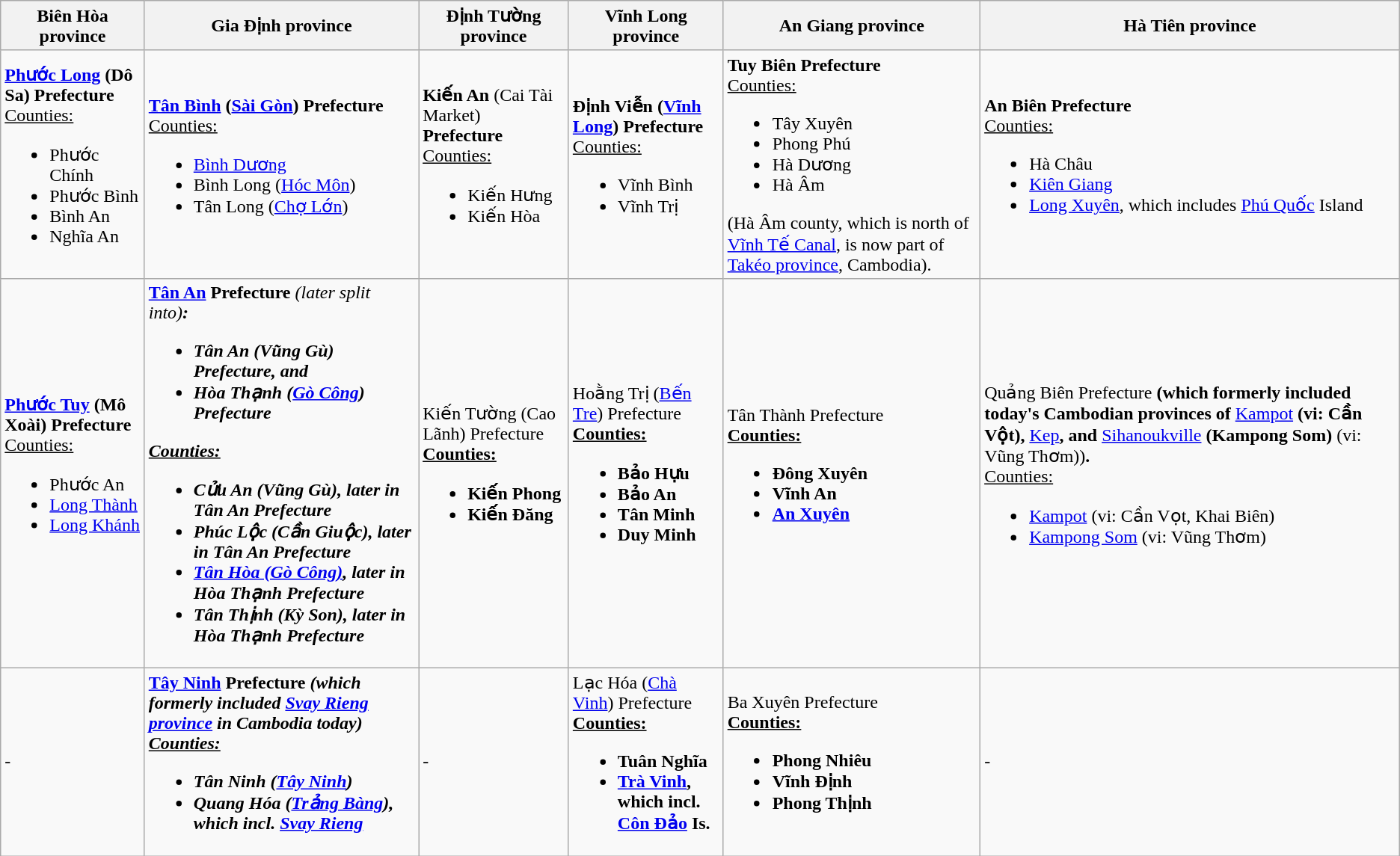<table class="wikitable sortable">
<tr>
<th>Biên Hòa province</th>
<th>Gia Định province</th>
<th>Định Tường province</th>
<th>Vĩnh Long province</th>
<th>An Giang province</th>
<th>Hà Tiên province</th>
</tr>
<tr>
<td><strong><a href='#'>Phước Long</a> (Dô Sa) Prefecture</strong><br><u>Counties:</u><ul><li>Phước Chính</li><li>Phước Bình</li><li>Bình An</li><li>Nghĩa An</li></ul></td>
<td><strong><a href='#'>Tân Bình</a> (<a href='#'>Sài Gòn</a>) Prefecture</strong><br><u>Counties:</u><ul><li><a href='#'>Bình Dương</a></li><li>Bình Long (<a href='#'>Hóc Môn</a>)</li><li>Tân Long (<a href='#'>Chợ Lớn</a>)</li></ul></td>
<td><strong>Kiến An</strong> (Cai Tài Market) <strong>Prefecture</strong><br><u>Counties:</u><ul><li>Kiến Hưng</li><li>Kiến Hòa</li></ul></td>
<td><strong>Định Viễn (<a href='#'>Vĩnh Long</a>) Prefecture</strong><br><u>Counties:</u><ul><li>Vĩnh Bình</li><li>Vĩnh Trị</li></ul></td>
<td><strong>Tuy Biên Prefecture</strong><br><u>Counties:</u><ul><li>Tây Xuyên</li><li>Phong Phú</li><li>Hà Dương</li><li>Hà Âm</li></ul>(Hà Âm county, which is north of <a href='#'>Vĩnh Tế Canal</a>, is now part of <a href='#'>Takéo province</a>, Cambodia).</td>
<td><strong>An Biên Prefecture</strong><br><u>Counties:</u><ul><li>Hà Châu</li><li><a href='#'>Kiên Giang</a></li><li><a href='#'>Long Xuyên</a>, which includes <a href='#'>Phú Quốc</a> Island</li></ul></td>
</tr>
<tr>
<td><strong><a href='#'>Phước Tuy</a> (Mô Xoài) Prefecture</strong><br><u>Counties:</u><ul><li>Phước An</li><li><a href='#'>Long Thành</a></li><li><a href='#'>Long Khánh</a></li></ul></td>
<td><strong><a href='#'>Tân An</a> Prefecture</strong> <em>(later split into)<strong><em>:<strong><br><ul><li></strong>Tân An (Vũng Gù) Prefecture<strong>, </em>and<em></li><li></strong>Hòa Thạnh (<a href='#'>Gò Công</a>) Prefecture<strong></li></ul><u>Counties:</u><ul><li>Cửu An (Vũng Gù), later in Tân An Prefecture</li><li>Phúc Lộc (Cần Giuộc), later in Tân An Prefecture</li><li><a href='#'>Tân Hòa (Gò Công)</a>, later in Hòa Thạnh Prefecture</li><li>Tân Thịnh (Kỳ Son), later in Hòa Thạnh Prefecture</li></ul></td>
<td></strong>Kiến Tường (Cao Lãnh) Prefecture<strong><br><u>Counties:</u><ul><li>Kiến Phong</li><li>Kiến Đăng</li></ul></td>
<td></strong>Hoằng Trị (<a href='#'>Bến Tre</a>) Prefecture<strong><br><u>Counties:</u><ul><li>Bảo Hựu</li><li>Bảo An</li><li>Tân Minh</li><li>Duy Minh</li></ul></td>
<td></strong>Tân Thành Prefecture<strong><br><u>Counties:</u><ul><li>Đông Xuyên</li><li>Vĩnh An</li><li><a href='#'>An Xuyên</a></li></ul></td>
<td></strong>Quảng Biên Prefecture<strong> </em>(which formerly included today's Cambodian provinces of <a href='#'></strong>Kampot<strong></a> (vi: Cần Vột), <a href='#'></strong>Kep<strong></a>, and <em><a href='#'></em></strong>Sihanoukville<strong><em></a></em> (Kampong Som) </em></strong>(vi: Vũng Thơm)</strong>)<strong>.</strong><br><u>Counties:</u><ul><li><a href='#'>Kampot</a> (vi: Cần Vọt, Khai Biên)</li><li><a href='#'>Kampong Som</a> (vi: Vũng Thơm)</li></ul></td>
</tr>
<tr>
<td>-</td>
<td><strong><a href='#'>Tây Ninh</a> Prefecture<strong><em> (which formerly included <a href='#'>Svay Rieng province</a> in Cambodia today)<em><br><u>Counties:</u><ul><li>Tân Ninh (<a href='#'>Tây Ninh</a>)</li><li>Quang Hóa (<a href='#'>Trảng Bàng</a>), which incl. <a href='#'>Svay Rieng</a></li></ul></td>
<td>-</td>
<td></strong>Lạc Hóa (<a href='#'>Chà Vinh</a>) Prefecture<strong><br><u>Counties:</u><ul><li>Tuân Nghĩa</li><li><a href='#'>Trà Vinh</a>, which incl. <a href='#'>Côn Đảo</a> Is.</li></ul></td>
<td></strong>Ba Xuyên Prefecture<strong><br><u>Counties:</u><ul><li>Phong Nhiêu</li><li>Vĩnh Định</li><li>Phong Thịnh</li></ul></td>
<td>-</td>
</tr>
</table>
